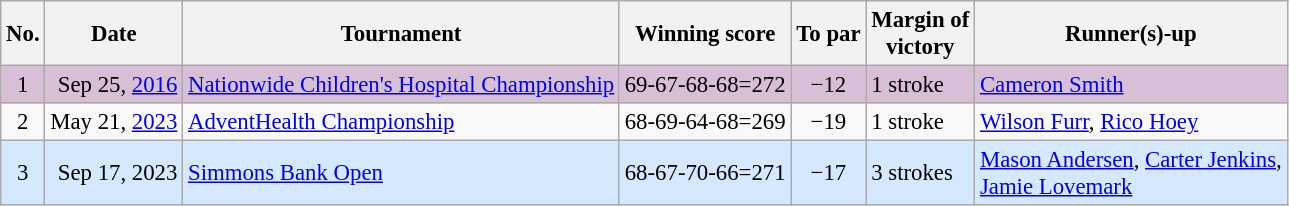<table class="wikitable" style="font-size:95%;">
<tr>
<th>No.</th>
<th>Date</th>
<th>Tournament</th>
<th>Winning score</th>
<th>To par</th>
<th>Margin of<br>victory</th>
<th>Runner(s)-up</th>
</tr>
<tr style="background:#D8BFD8;">
<td align=center>1</td>
<td align=right>Sep 25, <a href='#'>2016</a></td>
<td><a href='#'>Nationwide Children's Hospital Championship</a></td>
<td>69-67-68-68=272</td>
<td align=center>−12</td>
<td>1 stroke</td>
<td> <a href='#'>Cameron Smith</a></td>
</tr>
<tr>
<td align=center>2</td>
<td align=right>May 21, <a href='#'>2023</a></td>
<td><a href='#'>AdventHealth Championship</a></td>
<td>68-69-64-68=269</td>
<td align=center>−19</td>
<td>1 stroke</td>
<td> <a href='#'>Wilson Furr</a>,  <a href='#'>Rico Hoey</a></td>
</tr>
<tr style="background:#D6E8FF;">
<td align=center>3</td>
<td align=right>Sep 17, 2023</td>
<td><a href='#'>Simmons Bank Open</a></td>
<td>68-67-70-66=271</td>
<td align=center>−17</td>
<td>3 strokes</td>
<td> <a href='#'>Mason Andersen</a>,  <a href='#'>Carter Jenkins</a>,<br> <a href='#'>Jamie Lovemark</a></td>
</tr>
</table>
